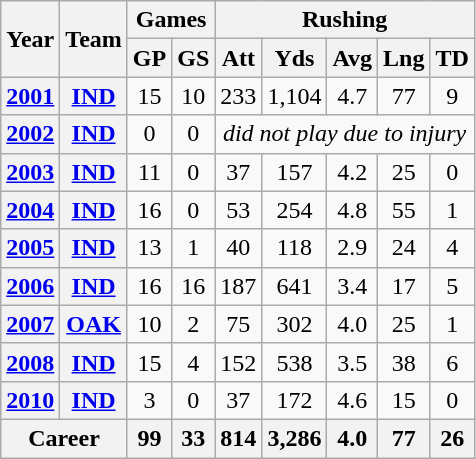<table class="wikitable" style="text-align: center;">
<tr>
<th rowspan="2">Year</th>
<th rowspan="2">Team</th>
<th colspan="2">Games</th>
<th colspan="5">Rushing</th>
</tr>
<tr>
<th>GP</th>
<th>GS</th>
<th>Att</th>
<th>Yds</th>
<th>Avg</th>
<th>Lng</th>
<th>TD</th>
</tr>
<tr>
<th><a href='#'>2001</a></th>
<th><a href='#'>IND</a></th>
<td>15</td>
<td>10</td>
<td>233</td>
<td>1,104</td>
<td>4.7</td>
<td>77</td>
<td>9</td>
</tr>
<tr>
<th><a href='#'>2002</a></th>
<th><a href='#'>IND</a></th>
<td>0</td>
<td>0</td>
<td colspan="5"><em>did not play due to injury</em></td>
</tr>
<tr>
<th><a href='#'>2003</a></th>
<th><a href='#'>IND</a></th>
<td>11</td>
<td>0</td>
<td>37</td>
<td>157</td>
<td>4.2</td>
<td>25</td>
<td>0</td>
</tr>
<tr>
<th><a href='#'>2004</a></th>
<th><a href='#'>IND</a></th>
<td>16</td>
<td>0</td>
<td>53</td>
<td>254</td>
<td>4.8</td>
<td>55</td>
<td>1</td>
</tr>
<tr>
<th><a href='#'>2005</a></th>
<th><a href='#'>IND</a></th>
<td>13</td>
<td>1</td>
<td>40</td>
<td>118</td>
<td>2.9</td>
<td>24</td>
<td>4</td>
</tr>
<tr>
<th><a href='#'>2006</a></th>
<th><a href='#'>IND</a></th>
<td>16</td>
<td>16</td>
<td>187</td>
<td>641</td>
<td>3.4</td>
<td>17</td>
<td>5</td>
</tr>
<tr>
<th><a href='#'>2007</a></th>
<th><a href='#'>OAK</a></th>
<td>10</td>
<td>2</td>
<td>75</td>
<td>302</td>
<td>4.0</td>
<td>25</td>
<td>1</td>
</tr>
<tr>
<th><a href='#'>2008</a></th>
<th><a href='#'>IND</a></th>
<td>15</td>
<td>4</td>
<td>152</td>
<td>538</td>
<td>3.5</td>
<td>38</td>
<td>6</td>
</tr>
<tr>
<th><a href='#'>2010</a></th>
<th><a href='#'>IND</a></th>
<td>3</td>
<td>0</td>
<td>37</td>
<td>172</td>
<td>4.6</td>
<td>15</td>
<td>0</td>
</tr>
<tr>
<th colspan="2">Career</th>
<th>99</th>
<th>33</th>
<th>814</th>
<th>3,286</th>
<th>4.0</th>
<th>77</th>
<th>26</th>
</tr>
</table>
